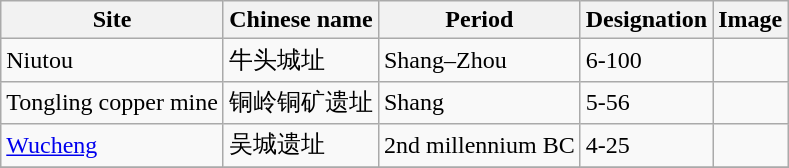<table class="wikitable">
<tr>
<th>Site</th>
<th>Chinese name</th>
<th>Period</th>
<th>Designation</th>
<th>Image</th>
</tr>
<tr>
<td>Niutou</td>
<td>牛头城址</td>
<td>Shang–Zhou</td>
<td>6-100</td>
<td></td>
</tr>
<tr>
<td>Tongling copper mine</td>
<td>铜岭铜矿遗址</td>
<td>Shang</td>
<td>5-56</td>
<td></td>
</tr>
<tr>
<td><a href='#'>Wucheng</a></td>
<td>吴城遗址</td>
<td>2nd millennium BC</td>
<td>4-25</td>
<td></td>
</tr>
<tr>
</tr>
</table>
